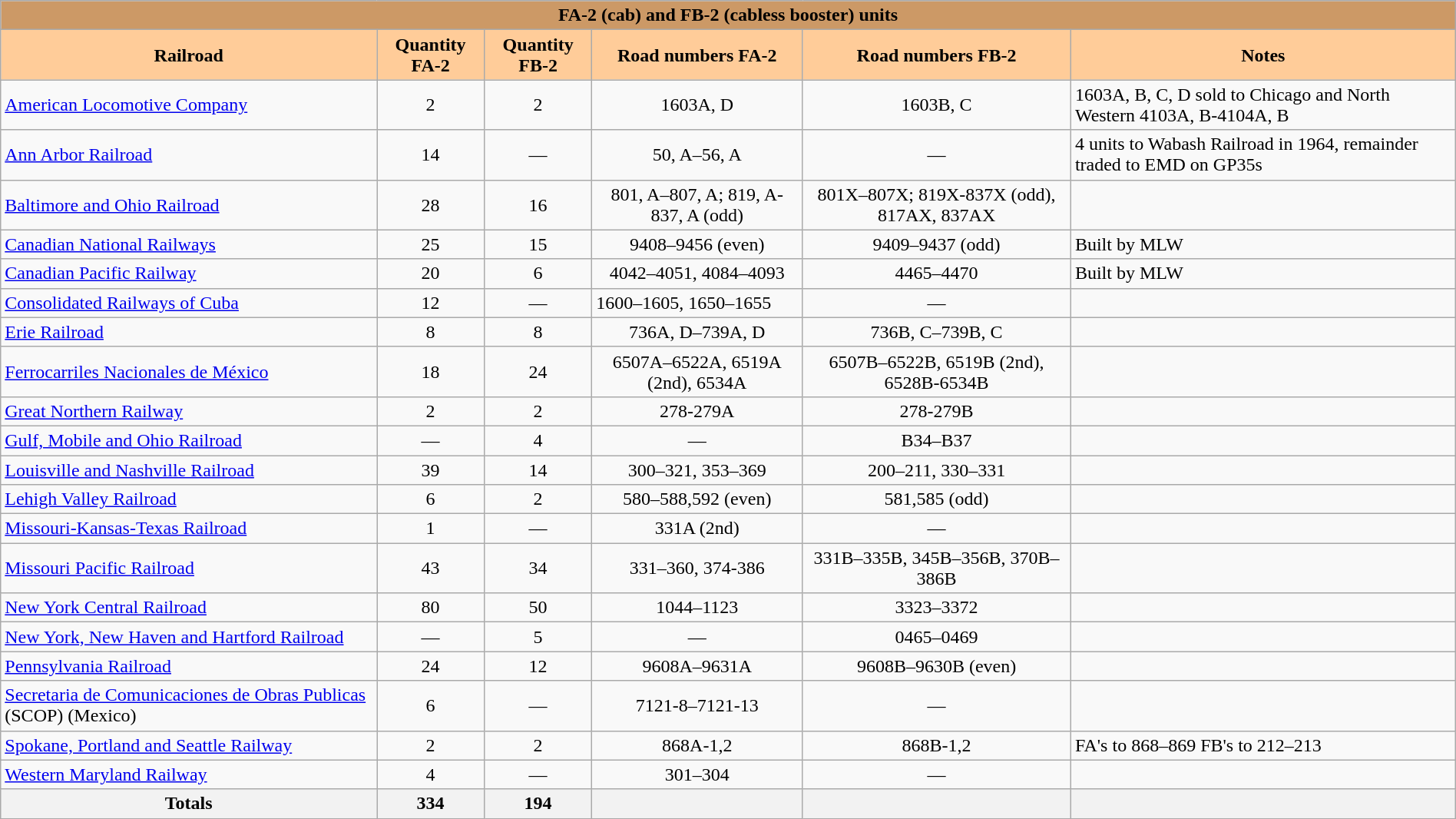<table class="wikitable collapsible autocollapse" style="width:100%;">
<tr>
<th colspan="6" style="background: #cc9966;">FA-2 (cab) and FB-2 (cabless booster) units</th>
</tr>
<tr>
<th style="background: #ffcc99;">Railroad</th>
<th style="background: #ffcc99;">Quantity FA-2</th>
<th style="background: #ffcc99;">Quantity FB-2</th>
<th style="background: #ffcc99;">Road numbers FA-2</th>
<th style="background: #ffcc99;">Road numbers FB-2</th>
<th style="background: #ffcc99;">Notes</th>
</tr>
<tr>
<td><a href='#'>American Locomotive Company</a></td>
<td style="text-align:center;">2</td>
<td style="text-align:center;">2</td>
<td style="text-align:center;">1603A, D</td>
<td style="text-align:center;">1603B, C</td>
<td>1603A, B, C, D sold to Chicago and North Western 4103A, B-4104A, B</td>
</tr>
<tr>
<td><a href='#'>Ann Arbor Railroad</a></td>
<td style="text-align:center;">14</td>
<td style="text-align:center;">—</td>
<td style="text-align:center;">50, A–56, A</td>
<td style="text-align:center;">—</td>
<td>4 units to Wabash Railroad in 1964, remainder traded to EMD on GP35s</td>
</tr>
<tr>
<td><a href='#'>Baltimore and Ohio Railroad</a></td>
<td style="text-align:center;">28</td>
<td style="text-align:center;">16</td>
<td style="text-align:center;">801, A–807, A; 819, A- 837, A (odd)</td>
<td style="text-align:center;">801X–807X; 819X-837X (odd), 817AX, 837AX</td>
<td></td>
</tr>
<tr>
<td><a href='#'>Canadian National Railways</a></td>
<td style="text-align:center;">25</td>
<td style="text-align:center;">15</td>
<td style="text-align:center;">9408–9456 (even)</td>
<td style="text-align:center;">9409–9437 (odd)</td>
<td>Built by MLW</td>
</tr>
<tr>
<td><a href='#'>Canadian Pacific Railway</a></td>
<td style="text-align:center;">20</td>
<td style="text-align:center;">6</td>
<td style="text-align:center;">4042–4051, 4084–4093</td>
<td style="text-align:center;">4465–4470</td>
<td>Built by MLW</td>
</tr>
<tr>
<td><a href='#'>Consolidated Railways of Cuba</a></td>
<td style="text-align:center;">12</td>
<td style="text-align:center;">—</td>
<td>1600–1605, 1650–1655</td>
<td style="text-align:center;">—</td>
<td></td>
</tr>
<tr>
<td><a href='#'>Erie Railroad</a></td>
<td style="text-align:center;">8</td>
<td style="text-align:center;">8</td>
<td style="text-align:center;">736A, D–739A, D</td>
<td style="text-align:center;">736B, C–739B, C</td>
<td></td>
</tr>
<tr>
<td><a href='#'>Ferrocarriles Nacionales de México</a></td>
<td style="text-align:center;">18</td>
<td style="text-align:center;">24</td>
<td style="text-align:center;">6507A–6522A, 6519A (2nd), 6534A</td>
<td style="text-align:center;">6507B–6522B, 6519B (2nd), 6528B-6534B</td>
<td></td>
</tr>
<tr>
<td><a href='#'>Great Northern Railway</a></td>
<td style="text-align:center;">2</td>
<td style="text-align:center;">2</td>
<td style="text-align:center;">278-279A</td>
<td style="text-align:center;">278-279B</td>
<td></td>
</tr>
<tr>
<td><a href='#'>Gulf, Mobile and Ohio Railroad</a></td>
<td style="text-align:center;">—</td>
<td style="text-align:center;">4</td>
<td style="text-align:center;">—</td>
<td style="text-align:center;">B34–B37</td>
<td></td>
</tr>
<tr>
<td><a href='#'>Louisville and Nashville Railroad</a></td>
<td style="text-align:center;">39</td>
<td style="text-align:center;">14</td>
<td style="text-align:center;">300–321, 353–369</td>
<td style="text-align:center;">200–211, 330–331</td>
<td></td>
</tr>
<tr>
<td><a href='#'>Lehigh Valley Railroad</a></td>
<td style="text-align:center;">6</td>
<td style="text-align:center;">2</td>
<td style="text-align:center;">580–588,592 (even)</td>
<td style="text-align:center;">581,585 (odd)</td>
<td></td>
</tr>
<tr>
<td><a href='#'>Missouri-Kansas-Texas Railroad</a></td>
<td style="text-align:center;">1</td>
<td style="text-align:center;">—</td>
<td style="text-align:center;">331A (2nd)</td>
<td style="text-align:center;">—</td>
<td></td>
</tr>
<tr>
<td><a href='#'>Missouri Pacific Railroad</a></td>
<td style="text-align:center;">43</td>
<td style="text-align:center;">34</td>
<td style="text-align:center;">331–360, 374-386</td>
<td style="text-align:center;">331B–335B, 345B–356B, 370B–386B</td>
<td></td>
</tr>
<tr>
<td><a href='#'>New York Central Railroad</a></td>
<td style="text-align:center;">80</td>
<td style="text-align:center;">50</td>
<td style="text-align:center;">1044–1123</td>
<td style="text-align:center;">3323–3372</td>
<td></td>
</tr>
<tr>
<td><a href='#'>New York, New Haven and Hartford Railroad</a></td>
<td style="text-align:center;">—</td>
<td style="text-align:center;">5</td>
<td style="text-align:center;">—</td>
<td style="text-align:center;">0465–0469</td>
<td></td>
</tr>
<tr>
<td><a href='#'>Pennsylvania Railroad</a></td>
<td style="text-align:center;">24</td>
<td style="text-align:center;">12</td>
<td style="text-align:center;">9608A–9631A</td>
<td style="text-align:center;">9608B–9630B (even)</td>
<td></td>
</tr>
<tr>
<td><a href='#'>Secretaria de Comunicaciones de Obras Publicas</a> (SCOP) (Mexico)</td>
<td style="text-align:center;">6</td>
<td style="text-align:center;">—</td>
<td style="text-align:center;">7121-8–7121-13</td>
<td style="text-align:center;">—</td>
<td></td>
</tr>
<tr>
<td><a href='#'>Spokane, Portland and Seattle Railway</a></td>
<td style="text-align:center;">2</td>
<td style="text-align:center;">2</td>
<td style="text-align:center;">868A-1,2</td>
<td style="text-align:center;">868B-1,2</td>
<td>FA's to 868–869 FB's to 212–213</td>
</tr>
<tr>
<td><a href='#'>Western Maryland Railway</a></td>
<td style="text-align:center;">4</td>
<td style="text-align:center;">—</td>
<td style="text-align:center;">301–304</td>
<td style="text-align:center;">—</td>
<td></td>
</tr>
<tr>
<th>Totals</th>
<th>334</th>
<th>194</th>
<th></th>
<th></th>
<th></th>
</tr>
</table>
